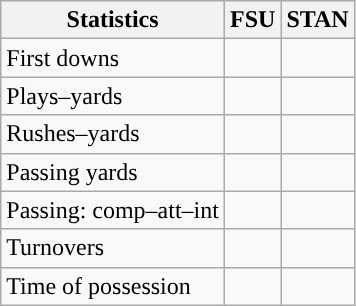<table class="wikitable" style="float:left">
<tr>
<th>Statistics</th>
<th>FSU</th>
<th>STAN</th>
</tr>
<tr>
<td>First downs</td>
<td></td>
<td></td>
</tr>
<tr>
<td>Plays–yards</td>
<td></td>
<td></td>
</tr>
<tr>
<td>Rushes–yards</td>
<td></td>
<td></td>
</tr>
<tr>
<td>Passing yards</td>
<td></td>
<td></td>
</tr>
<tr>
<td>Passing: comp–att–int</td>
<td></td>
<td></td>
</tr>
<tr>
<td>Turnovers</td>
<td></td>
<td></td>
</tr>
<tr>
<td>Time of possession</td>
<td></td>
<td></td>
</tr>
</table>
